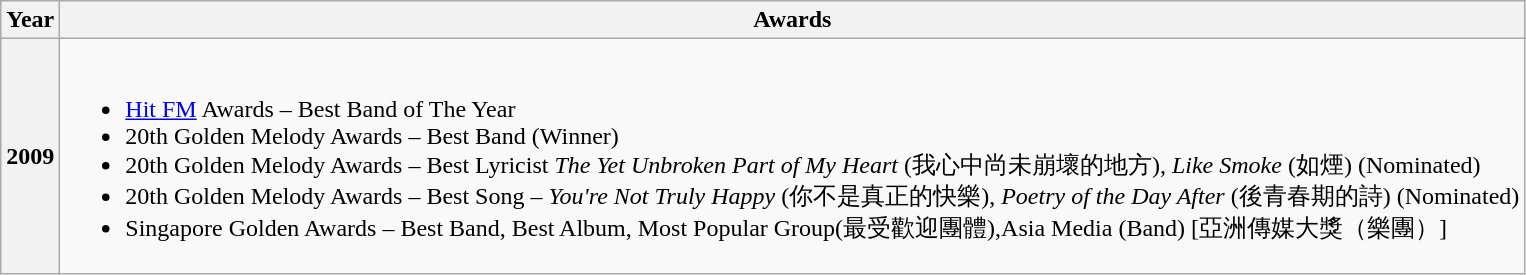<table class="wikitable">
<tr>
<th align="left">Year</th>
<th align="left">Awards</th>
</tr>
<tr>
<th align="center">2009</th>
<td align="left"><br><ul><li><a href='#'>Hit FM</a> Awards – Best Band of The Year</li><li>20th Golden Melody Awards – Best Band (Winner)</li><li>20th Golden Melody Awards – Best Lyricist <em>The Yet Unbroken Part of My Heart</em> (我心中尚未崩壞的地方), <em>Like Smoke</em> (如煙) (Nominated)</li><li>20th Golden Melody Awards – Best Song – <em>You're Not Truly Happy</em> (你不是真正的快樂), <em>Poetry of the Day After</em> (後青春期的詩) (Nominated)</li><li>Singapore Golden Awards – Best Band, Best Album, Most Popular Group(最受歡迎團體),Asia Media (Band) [亞洲傳媒大獎（樂團）]</li></ul></td>
</tr>
</table>
